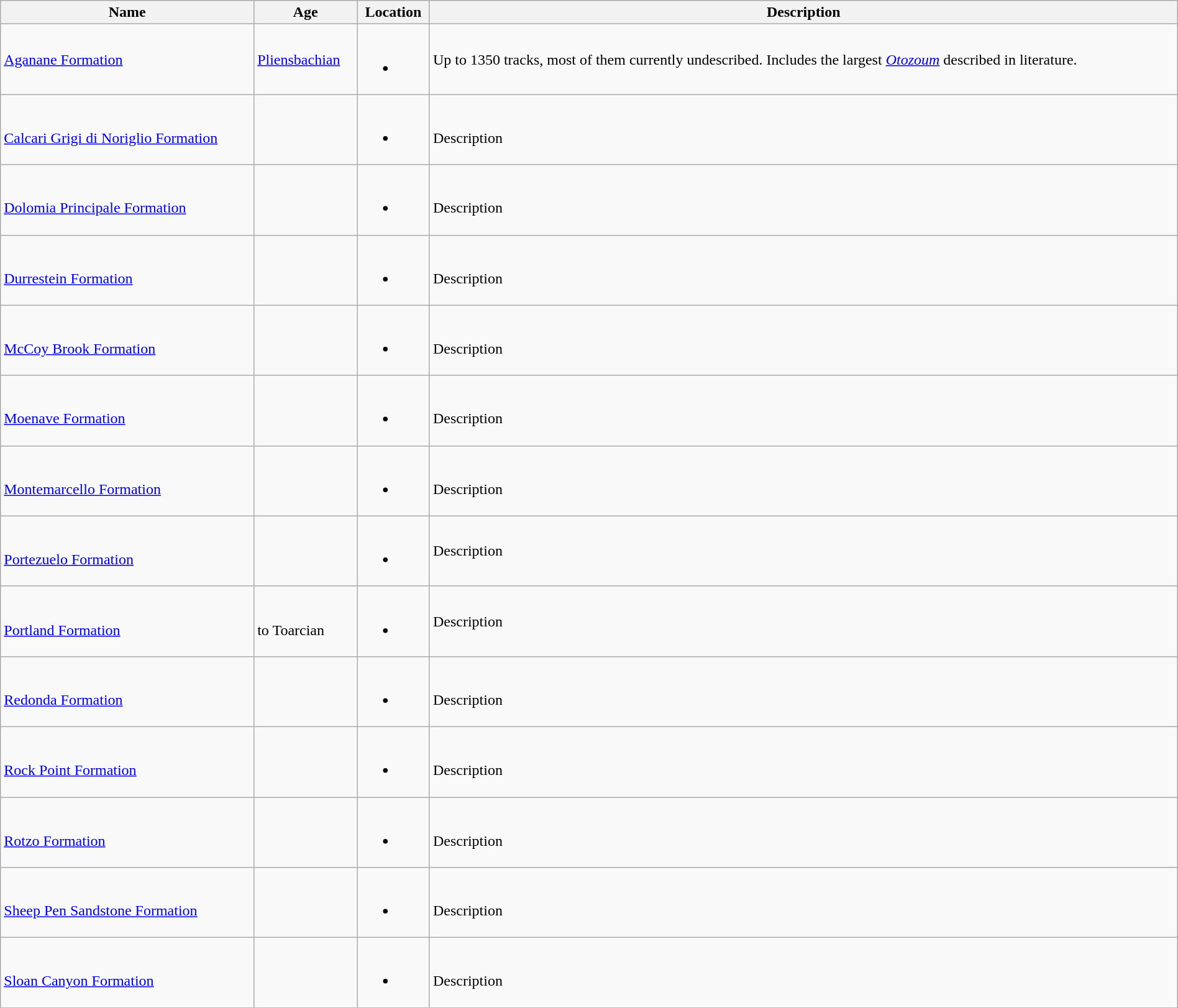<table class="wikitable sortable" align="center" width="100%">
<tr>
<th>Name</th>
<th>Age</th>
<th>Location</th>
<th>Description</th>
</tr>
<tr>
<td><a href='#'>Aganane Formation</a></td>
<td><a href='#'>Pliensbachian</a></td>
<td><br><ul><li></li></ul></td>
<td>Up to 1350 tracks, most of them currently undescribed. Includes the largest <em><a href='#'>Otozoum</a></em> described in literature.</td>
</tr>
<tr>
<td><br><a href='#'>Calcari Grigi di Noriglio Formation</a></td>
<td></td>
<td><br><ul><li></li></ul></td>
<td><br>Description</td>
</tr>
<tr>
<td><br><a href='#'>Dolomia Principale Formation</a></td>
<td></td>
<td><br><ul><li></li></ul></td>
<td><br>Description</td>
</tr>
<tr>
<td><br><a href='#'>Durrestein Formation</a></td>
<td></td>
<td><br><ul><li></li></ul></td>
<td><br>Description</td>
</tr>
<tr>
<td><br><a href='#'>McCoy Brook Formation</a></td>
<td></td>
<td><br><ul><li></li></ul></td>
<td><br>Description</td>
</tr>
<tr>
<td><br><a href='#'>Moenave Formation</a></td>
<td></td>
<td><br><ul><li></li></ul></td>
<td><br>Description</td>
</tr>
<tr>
<td><br><a href='#'>Montemarcello Formation</a></td>
<td></td>
<td><br><ul><li></li></ul></td>
<td><br>Description</td>
</tr>
<tr>
<td><br><a href='#'>Portezuelo Formation</a></td>
<td><br></td>
<td><br><ul><li></li></ul></td>
<td>Description</td>
</tr>
<tr>
<td><br><a href='#'>Portland Formation</a></td>
<td><br> to Toarcian</td>
<td><br><ul><li></li></ul></td>
<td>Description</td>
</tr>
<tr>
<td><br><a href='#'>Redonda Formation</a></td>
<td></td>
<td><br><ul><li></li></ul></td>
<td><br>Description</td>
</tr>
<tr>
<td><br><a href='#'>Rock Point Formation</a></td>
<td></td>
<td><br><ul><li></li></ul></td>
<td><br>Description</td>
</tr>
<tr>
<td><br><a href='#'>Rotzo Formation</a></td>
<td><br></td>
<td><br><ul><li></li></ul></td>
<td><br>Description</td>
</tr>
<tr>
<td><br><a href='#'>Sheep Pen Sandstone Formation</a></td>
<td></td>
<td><br><ul><li></li></ul></td>
<td><br>Description</td>
</tr>
<tr>
<td><br><a href='#'>Sloan Canyon Formation</a></td>
<td></td>
<td><br><ul><li></li></ul></td>
<td><br>Description</td>
</tr>
<tr>
</tr>
</table>
